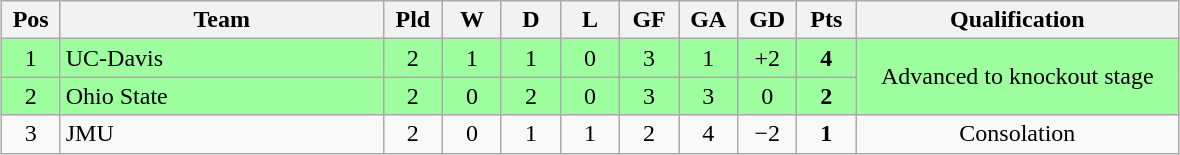<table class="wikitable" style="text-align:center; margin: 1em auto">
<tr>
<th style=width:2em>Pos</th>
<th style=width:13em>Team</th>
<th style=width:2em>Pld</th>
<th style=width:2em>W</th>
<th style=width:2em>D</th>
<th style=width:2em>L</th>
<th style=width:2em>GF</th>
<th style=width:2em>GA</th>
<th style=width:2em>GD</th>
<th style=width:2em>Pts</th>
<th style=width:13em>Qualification</th>
</tr>
<tr bgcolor="#9eff9e">
<td>1</td>
<td style="text-align:left">UC-Davis</td>
<td>2</td>
<td>1</td>
<td>1</td>
<td>0</td>
<td>3</td>
<td>1</td>
<td>+2</td>
<td><strong>4</strong></td>
<td rowspan="2">Advanced to knockout stage</td>
</tr>
<tr bgcolor="#9eff9e">
<td>2</td>
<td style="text-align:left">Ohio State</td>
<td>2</td>
<td>0</td>
<td>2</td>
<td>0</td>
<td>3</td>
<td>3</td>
<td>0</td>
<td><strong>2</strong></td>
</tr>
<tr>
<td>3</td>
<td style="text-align:left">JMU</td>
<td>2</td>
<td>0</td>
<td>1</td>
<td>1</td>
<td>2</td>
<td>4</td>
<td>−2</td>
<td><strong>1</strong></td>
<td>Consolation</td>
</tr>
</table>
